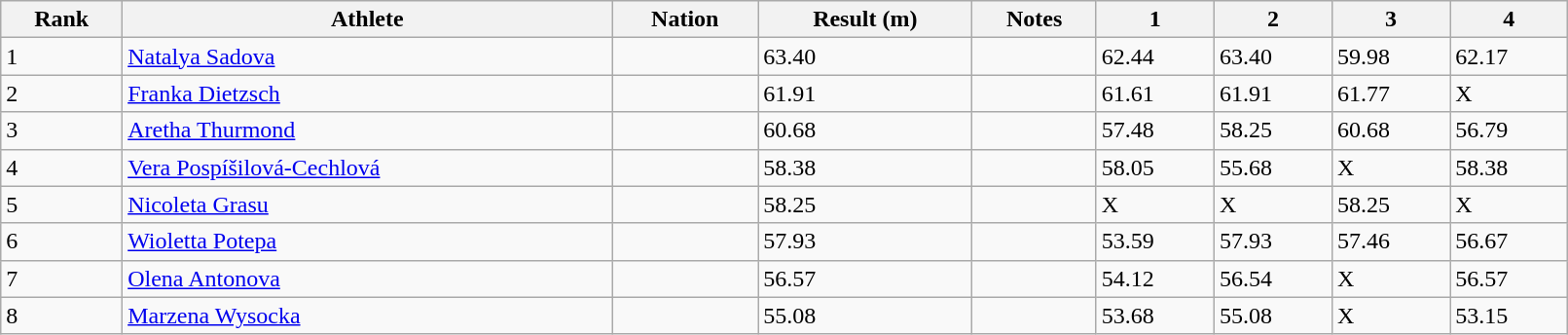<table class="wikitable" style="text=align:center;" width=85%>
<tr>
<th>Rank</th>
<th>Athlete</th>
<th>Nation</th>
<th>Result (m)</th>
<th>Notes</th>
<th>1</th>
<th>2</th>
<th>3</th>
<th>4</th>
</tr>
<tr>
<td>1</td>
<td><a href='#'>Natalya Sadova</a></td>
<td></td>
<td>63.40</td>
<td></td>
<td>62.44</td>
<td>63.40</td>
<td>59.98</td>
<td>62.17</td>
</tr>
<tr>
<td>2</td>
<td><a href='#'>Franka Dietzsch</a></td>
<td></td>
<td>61.91</td>
<td></td>
<td>61.61</td>
<td>61.91</td>
<td>61.77</td>
<td>X</td>
</tr>
<tr>
<td>3</td>
<td><a href='#'>Aretha Thurmond</a></td>
<td></td>
<td>60.68</td>
<td></td>
<td>57.48</td>
<td>58.25</td>
<td>60.68</td>
<td>56.79</td>
</tr>
<tr>
<td>4</td>
<td><a href='#'>Vera Pospíšilová-Cechlová</a></td>
<td></td>
<td>58.38</td>
<td></td>
<td>58.05</td>
<td>55.68</td>
<td>X</td>
<td>58.38</td>
</tr>
<tr>
<td>5</td>
<td><a href='#'>Nicoleta Grasu</a></td>
<td></td>
<td>58.25</td>
<td></td>
<td>X</td>
<td>X</td>
<td>58.25</td>
<td>X</td>
</tr>
<tr>
<td>6</td>
<td><a href='#'>Wioletta Potepa</a></td>
<td></td>
<td>57.93</td>
<td></td>
<td>53.59</td>
<td>57.93</td>
<td>57.46</td>
<td>56.67</td>
</tr>
<tr>
<td>7</td>
<td><a href='#'>Olena Antonova</a></td>
<td></td>
<td>56.57</td>
<td></td>
<td>54.12</td>
<td>56.54</td>
<td>X</td>
<td>56.57</td>
</tr>
<tr>
<td>8</td>
<td><a href='#'>Marzena Wysocka</a></td>
<td></td>
<td>55.08</td>
<td></td>
<td>53.68</td>
<td>55.08</td>
<td>X</td>
<td>53.15</td>
</tr>
</table>
